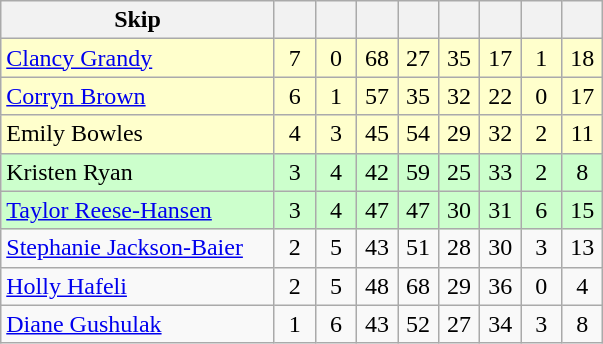<table class=wikitable style="text-align: center;">
<tr>
<th width=175>Skip</th>
<th width=20></th>
<th width=20></th>
<th width=20></th>
<th width=20></th>
<th width=20></th>
<th width=20></th>
<th width=20></th>
<th width=20></th>
</tr>
<tr bgcolor=#ffffcc>
<td style="text-align: left;"><a href='#'>Clancy Grandy</a></td>
<td>7</td>
<td>0</td>
<td>68</td>
<td>27</td>
<td>35</td>
<td>17</td>
<td>1</td>
<td>18</td>
</tr>
<tr bgcolor=#ffffcc>
<td style="text-align: left;"><a href='#'>Corryn Brown</a></td>
<td>6</td>
<td>1</td>
<td>57</td>
<td>35</td>
<td>32</td>
<td>22</td>
<td>0</td>
<td>17</td>
</tr>
<tr bgcolor=#ffffcc>
<td style="text-align: left;">Emily Bowles</td>
<td>4</td>
<td>3</td>
<td>45</td>
<td>54</td>
<td>29</td>
<td>32</td>
<td>2</td>
<td>11</td>
</tr>
<tr bgcolor=#ccffcc>
<td style="text-align: left;">Kristen Ryan</td>
<td>3</td>
<td>4</td>
<td>42</td>
<td>59</td>
<td>25</td>
<td>33</td>
<td>2</td>
<td>8</td>
</tr>
<tr bgcolor=#ccffcc>
<td style="text-align: left;"><a href='#'>Taylor Reese-Hansen</a></td>
<td>3</td>
<td>4</td>
<td>47</td>
<td>47</td>
<td>30</td>
<td>31</td>
<td>6</td>
<td>15</td>
</tr>
<tr>
<td style="text-align: left;"><a href='#'>Stephanie Jackson-Baier</a></td>
<td>2</td>
<td>5</td>
<td>43</td>
<td>51</td>
<td>28</td>
<td>30</td>
<td>3</td>
<td>13</td>
</tr>
<tr>
<td style="text-align: left;"><a href='#'>Holly Hafeli</a></td>
<td>2</td>
<td>5</td>
<td>48</td>
<td>68</td>
<td>29</td>
<td>36</td>
<td>0</td>
<td>4</td>
</tr>
<tr>
<td style="text-align: left;"><a href='#'>Diane Gushulak</a></td>
<td>1</td>
<td>6</td>
<td>43</td>
<td>52</td>
<td>27</td>
<td>34</td>
<td>3</td>
<td>8</td>
</tr>
</table>
